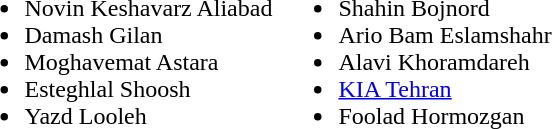<table>
<tr style="vertical-align: top;">
<td><br><ul><li>Novin Keshavarz Aliabad</li><li>Damash Gilan</li><li>Moghavemat Astara</li><li>Esteghlal Shoosh</li><li>Yazd Looleh</li></ul></td>
<td><br><ul><li>Shahin Bojnord</li><li>Ario Bam Eslamshahr</li><li>Alavi Khoramdareh</li><li><a href='#'>KIA Tehran</a></li><li>Foolad Hormozgan</li></ul></td>
</tr>
</table>
